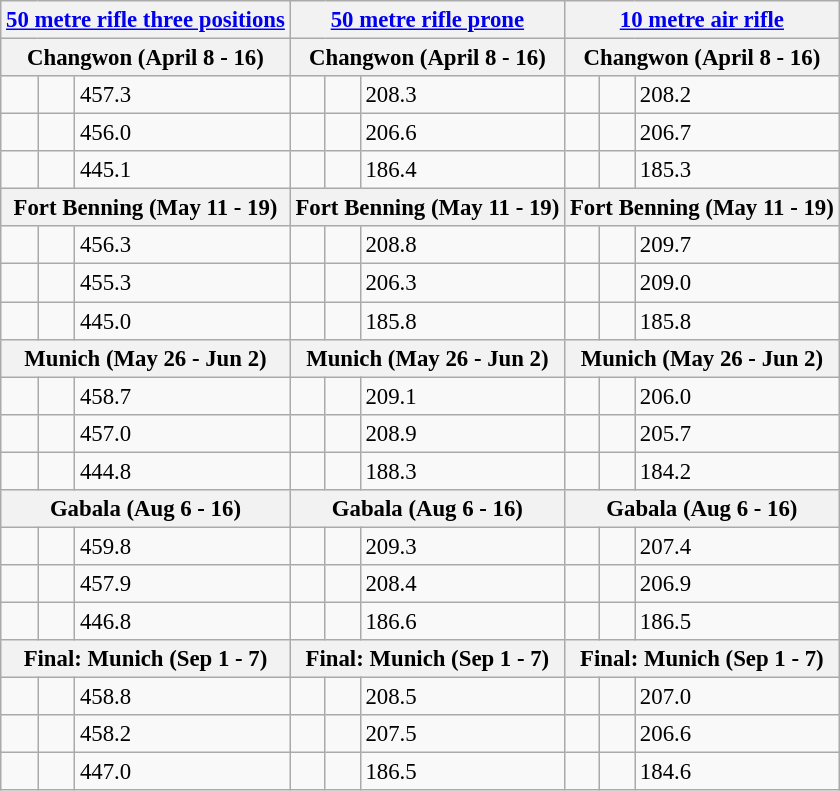<table class="wikitable" style="font-size: 95%">
<tr>
<th colspan=3><a href='#'>50 metre rifle three positions</a></th>
<th colspan=3><a href='#'>50 metre rifle prone</a></th>
<th colspan=3><a href='#'>10 metre air rifle</a></th>
</tr>
<tr>
<th colspan=3>Changwon (April 8 - 16)</th>
<th colspan=3>Changwon (April 8 - 16)</th>
<th colspan=3>Changwon (April 8 - 16)</th>
</tr>
<tr>
<td></td>
<td></td>
<td>457.3</td>
<td></td>
<td></td>
<td>208.3</td>
<td></td>
<td></td>
<td>208.2</td>
</tr>
<tr>
<td></td>
<td></td>
<td>456.0</td>
<td></td>
<td></td>
<td>206.6</td>
<td></td>
<td></td>
<td>206.7</td>
</tr>
<tr>
<td></td>
<td></td>
<td>445.1</td>
<td></td>
<td></td>
<td>186.4</td>
<td></td>
<td></td>
<td>185.3</td>
</tr>
<tr>
<th colspan=3>Fort Benning (May 11 - 19)</th>
<th colspan=3>Fort Benning (May 11 - 19)</th>
<th colspan=3>Fort Benning (May 11 - 19)</th>
</tr>
<tr>
<td></td>
<td></td>
<td>456.3</td>
<td></td>
<td></td>
<td>208.8</td>
<td></td>
<td></td>
<td>209.7</td>
</tr>
<tr>
<td></td>
<td></td>
<td>455.3</td>
<td></td>
<td></td>
<td>206.3</td>
<td></td>
<td></td>
<td>209.0</td>
</tr>
<tr>
<td></td>
<td></td>
<td>445.0</td>
<td></td>
<td></td>
<td>185.8</td>
<td></td>
<td></td>
<td>185.8</td>
</tr>
<tr>
<th colspan=3>Munich (May 26 - Jun 2)</th>
<th colspan=3>Munich (May 26 - Jun 2)</th>
<th colspan=3>Munich (May 26 - Jun 2)</th>
</tr>
<tr>
<td></td>
<td></td>
<td>458.7</td>
<td></td>
<td></td>
<td>209.1</td>
<td></td>
<td></td>
<td>206.0</td>
</tr>
<tr>
<td></td>
<td></td>
<td>457.0</td>
<td></td>
<td></td>
<td>208.9</td>
<td></td>
<td></td>
<td>205.7</td>
</tr>
<tr>
<td></td>
<td></td>
<td>444.8</td>
<td></td>
<td></td>
<td>188.3</td>
<td></td>
<td></td>
<td>184.2</td>
</tr>
<tr>
<th colspan=3>Gabala (Aug 6 - 16)</th>
<th colspan=3>Gabala (Aug 6 - 16)</th>
<th colspan=3>Gabala (Aug 6 - 16)</th>
</tr>
<tr>
<td></td>
<td></td>
<td>459.8</td>
<td></td>
<td></td>
<td>209.3</td>
<td></td>
<td></td>
<td>207.4</td>
</tr>
<tr>
<td></td>
<td></td>
<td>457.9</td>
<td></td>
<td></td>
<td>208.4</td>
<td></td>
<td></td>
<td>206.9</td>
</tr>
<tr>
<td></td>
<td></td>
<td>446.8</td>
<td></td>
<td></td>
<td>186.6</td>
<td></td>
<td></td>
<td>186.5</td>
</tr>
<tr>
<th colspan=3>Final: Munich (Sep 1 - 7)</th>
<th colspan=3>Final: Munich (Sep 1 - 7)</th>
<th colspan=3>Final: Munich (Sep 1 - 7)</th>
</tr>
<tr>
<td></td>
<td></td>
<td>458.8</td>
<td></td>
<td></td>
<td>208.5</td>
<td></td>
<td></td>
<td>207.0</td>
</tr>
<tr>
<td></td>
<td></td>
<td>458.2</td>
<td></td>
<td></td>
<td>207.5</td>
<td></td>
<td></td>
<td>206.6</td>
</tr>
<tr>
<td></td>
<td></td>
<td>447.0</td>
<td></td>
<td></td>
<td>186.5</td>
<td></td>
<td></td>
<td>184.6</td>
</tr>
</table>
